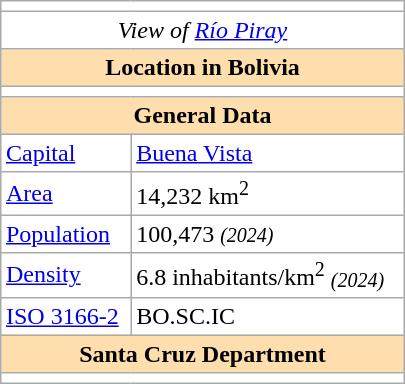<table border=1 align=right cellpadding=3 cellspacing=0 width=270 style="margin: 0 0 1em 1em; border: 1px #aaa solid; border-collapse: collapse;">
<tr>
<td colspan="2" align="center" bgcolor="#ffffff"></td>
</tr>
<tr>
<td colspan="2" align="center" bgcolor="#ffffff"><em>View of <a href='#'>Río Piray</a></em></td>
</tr>
<tr>
<th colspan="2" bgcolor="#FFDEAD">Location in Bolivia</th>
</tr>
<tr>
<td colspan="2" align="center" bgcolor="#ffffff"></td>
</tr>
<tr>
<th colspan="2" bgcolor="#FFDEAD">General Data</th>
</tr>
<tr>
<td><a href='#'>Capital</a></td>
<td><a href='#'>Buena Vista</a></td>
</tr>
<tr>
<td><a href='#'>Area</a></td>
<td>14,232 km<sup>2</sup></td>
</tr>
<tr>
<td><a href='#'>Population</a></td>
<td>100,473 <em><small>(2024)</small></em></td>
</tr>
<tr>
<td><a href='#'>Density</a></td>
<td>6.8 inhabitants/km<sup>2</sup> <em><small>(2024)</small></em></td>
</tr>
<tr>
<td><a href='#'>ISO 3166-2</a></td>
<td>BO.SC.IC</td>
</tr>
<tr>
<th colspan="2" bgcolor="#FFDEAD">Santa Cruz Department</th>
</tr>
<tr>
<td colspan="2" align="center" bgcolor="#ffffff"></td>
</tr>
</table>
